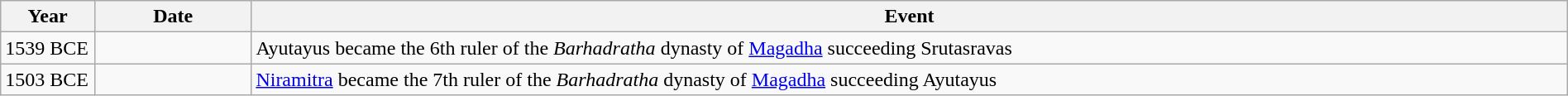<table class="wikitable" style="width:100%">
<tr>
<th style="width:6%">Year</th>
<th style="width:10%">Date</th>
<th>Event</th>
</tr>
<tr>
<td>1539 BCE</td>
<td></td>
<td>Ayutayus became the 6th ruler of the <em>Barhadratha</em> dynasty of <a href='#'>Magadha</a> succeeding Srutasravas</td>
</tr>
<tr>
<td>1503 BCE</td>
<td></td>
<td><a href='#'>Niramitra</a> became the 7th ruler of the <em>Barhadratha</em> dynasty of <a href='#'>Magadha</a> succeeding Ayutayus</td>
</tr>
</table>
